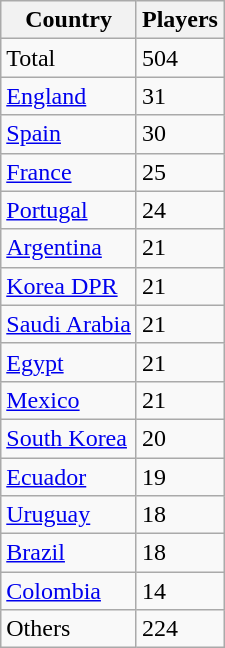<table class="wikitable">
<tr>
<th>Country</th>
<th>Players</th>
</tr>
<tr>
<td>Total</td>
<td>504</td>
</tr>
<tr>
<td> <a href='#'>England</a></td>
<td>31</td>
</tr>
<tr>
<td> <a href='#'>Spain</a></td>
<td>30</td>
</tr>
<tr>
<td> <a href='#'>France</a></td>
<td>25</td>
</tr>
<tr>
<td> <a href='#'>Portugal</a></td>
<td>24</td>
</tr>
<tr>
<td> <a href='#'>Argentina</a></td>
<td>21</td>
</tr>
<tr>
<td> <a href='#'>Korea DPR</a></td>
<td>21</td>
</tr>
<tr>
<td> <a href='#'>Saudi Arabia</a></td>
<td>21</td>
</tr>
<tr>
<td> <a href='#'>Egypt</a></td>
<td>21</td>
</tr>
<tr>
<td> <a href='#'>Mexico</a></td>
<td>21</td>
</tr>
<tr>
<td> <a href='#'>South Korea</a></td>
<td>20</td>
</tr>
<tr>
<td> <a href='#'>Ecuador</a></td>
<td>19</td>
</tr>
<tr>
<td> <a href='#'>Uruguay</a></td>
<td>18</td>
</tr>
<tr>
<td> <a href='#'>Brazil</a></td>
<td>18</td>
</tr>
<tr>
<td> <a href='#'>Colombia</a></td>
<td>14</td>
</tr>
<tr>
<td>Others</td>
<td>224</td>
</tr>
</table>
